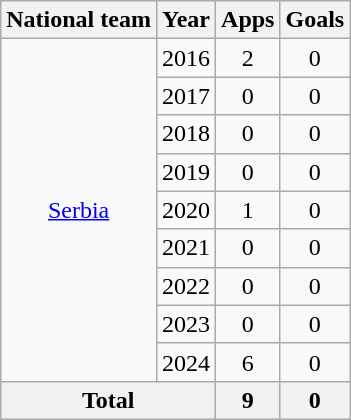<table class="wikitable" style="text-align:center">
<tr>
<th>National team</th>
<th>Year</th>
<th>Apps</th>
<th>Goals</th>
</tr>
<tr>
<td rowspan="9" style="vertical-align:center"><a href='#'>Serbia</a></td>
<td>2016</td>
<td>2</td>
<td>0</td>
</tr>
<tr>
<td>2017</td>
<td>0</td>
<td>0</td>
</tr>
<tr>
<td>2018</td>
<td>0</td>
<td>0</td>
</tr>
<tr>
<td>2019</td>
<td>0</td>
<td>0</td>
</tr>
<tr>
<td>2020</td>
<td>1</td>
<td>0</td>
</tr>
<tr>
<td>2021</td>
<td>0</td>
<td>0</td>
</tr>
<tr>
<td>2022</td>
<td>0</td>
<td>0</td>
</tr>
<tr>
<td>2023</td>
<td>0</td>
<td>0</td>
</tr>
<tr>
<td>2024</td>
<td>6</td>
<td>0</td>
</tr>
<tr>
<th colspan="2">Total</th>
<th>9</th>
<th>0</th>
</tr>
</table>
